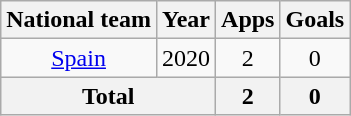<table class="wikitable" style="text-align:center">
<tr>
<th>National team</th>
<th>Year</th>
<th>Apps</th>
<th>Goals</th>
</tr>
<tr>
<td><a href='#'>Spain</a></td>
<td>2020</td>
<td>2</td>
<td>0</td>
</tr>
<tr>
<th colspan="2">Total</th>
<th>2</th>
<th>0</th>
</tr>
</table>
